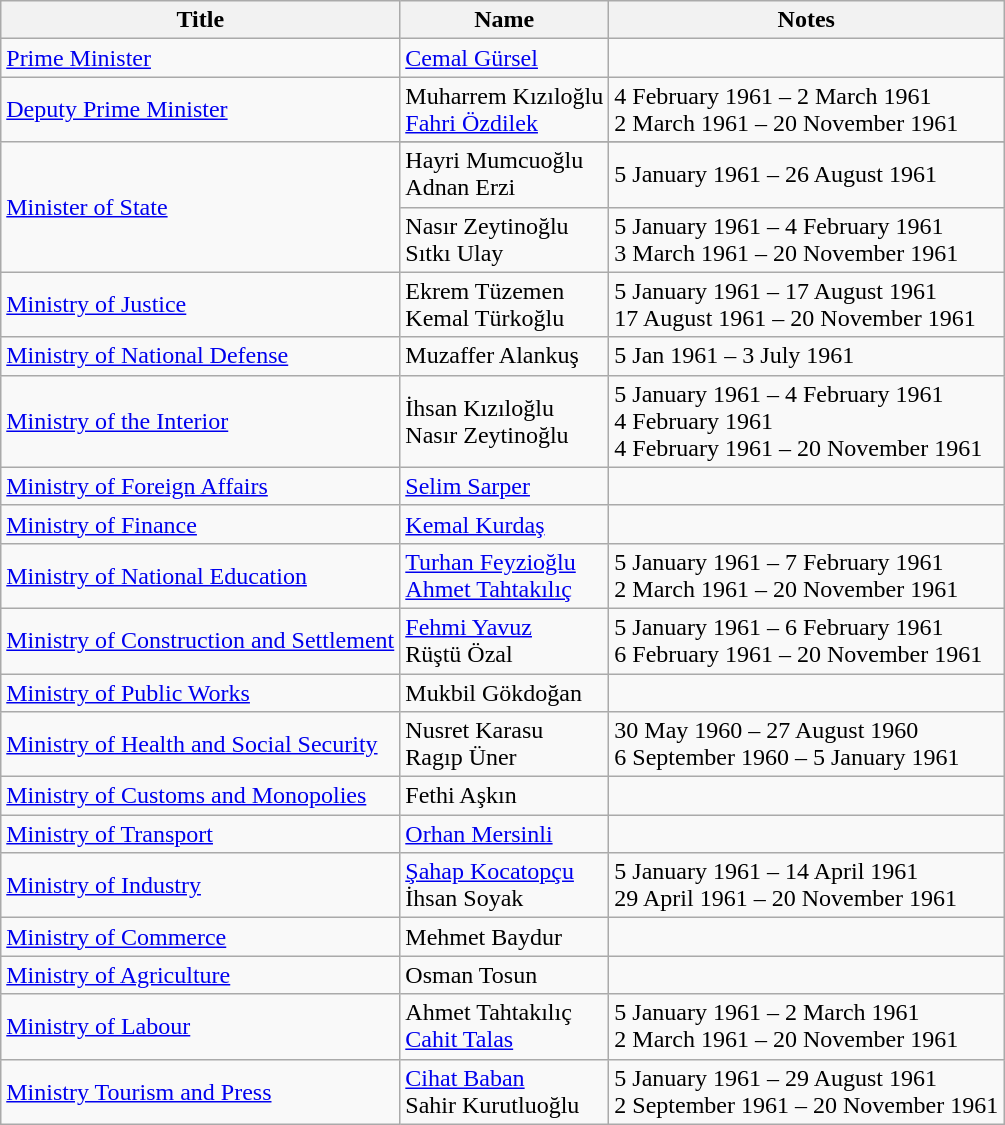<table class="wikitable">
<tr>
<th>Title</th>
<th>Name</th>
<th>Notes</th>
</tr>
<tr>
<td><a href='#'>Prime Minister</a></td>
<td><a href='#'>Cemal Gürsel</a></td>
<td></td>
</tr>
<tr>
<td><a href='#'>Deputy Prime Minister</a></td>
<td>Muharrem Kızıloğlu<br><a href='#'>Fahri Özdilek</a></td>
<td>4 February 1961 – 2 March 1961<br>2 March 1961 – 20 November 1961</td>
</tr>
<tr>
<td rowspan="3" style="text-align:left;"><a href='#'>Minister of State</a></td>
</tr>
<tr>
<td>Hayri Mumcuoğlu<br> Adnan Erzi</td>
<td>5 January 1961 – 26 August 1961</td>
</tr>
<tr>
<td>Nasır Zeytinoğlu<br>Sıtkı Ulay</td>
<td>5 January 1961 – 4 February 1961<br>3 March 1961 – 20 November 1961</td>
</tr>
<tr>
<td><a href='#'>Ministry of Justice</a></td>
<td>Ekrem Tüzemen<br>Kemal Türkoğlu</td>
<td>5 January 1961 – 17 August 1961<br>17 August 1961 – 20 November 1961</td>
</tr>
<tr>
<td><a href='#'>Ministry of National Defense</a></td>
<td>Muzaffer Alankuş</td>
<td>5 Jan  1961 – 3 July 1961</td>
</tr>
<tr>
<td><a href='#'>Ministry of the Interior</a></td>
<td>İhsan Kızıloğlu<br>Nasır Zeytinoğlu</td>
<td>5 January 1961 – 4 February 1961<br>4 February 1961<br>4 February 1961 – 20 November 1961</td>
</tr>
<tr>
<td><a href='#'>Ministry of Foreign Affairs</a></td>
<td><a href='#'>Selim Sarper</a></td>
<td></td>
</tr>
<tr>
<td><a href='#'>Ministry of Finance</a></td>
<td><a href='#'>Kemal Kurdaş</a></td>
<td></td>
</tr>
<tr>
<td><a href='#'>Ministry of National Education</a></td>
<td><a href='#'>Turhan Feyzioğlu</a><br><a href='#'>Ahmet Tahtakılıç</a></td>
<td>5 January 1961 – 7 February 1961<br>2 March 1961 – 20 November 1961</td>
</tr>
<tr>
<td><a href='#'>Ministry of Construction and Settlement</a></td>
<td><a href='#'>Fehmi Yavuz</a><br> Rüştü Özal</td>
<td>5 January 1961 – 6 February 1961<br> 6 February 1961 – 20 November 1961</td>
</tr>
<tr>
<td><a href='#'>Ministry of Public Works</a></td>
<td>Mukbil Gökdoğan</td>
<td></td>
</tr>
<tr>
<td><a href='#'>Ministry of Health and Social Security</a></td>
<td>Nusret Karasu<br>Ragıp Üner</td>
<td>30 May 1960 – 27 August 1960 <br>6 September 1960 – 5 January 1961</td>
</tr>
<tr>
<td><a href='#'>Ministry of Customs and Monopolies</a></td>
<td>Fethi Aşkın</td>
<td></td>
</tr>
<tr>
<td><a href='#'>Ministry of Transport</a></td>
<td><a href='#'>Orhan Mersinli</a></td>
<td></td>
</tr>
<tr>
<td><a href='#'>Ministry of Industry</a></td>
<td><a href='#'>Şahap Kocatopçu</a><br>İhsan Soyak</td>
<td>5 January 1961 – 14 April 1961<br>29 April 1961 – 20 November 1961</td>
</tr>
<tr>
<td><a href='#'>Ministry of Commerce</a></td>
<td>Mehmet Baydur</td>
<td></td>
</tr>
<tr>
<td><a href='#'>Ministry of Agriculture</a></td>
<td>Osman Tosun</td>
<td></td>
</tr>
<tr>
<td><a href='#'>Ministry of Labour</a></td>
<td>Ahmet Tahtakılıç<br><a href='#'>Cahit Talas</a></td>
<td>5 January 1961 – 2 March 1961 <br> 2 March 1961 – 20 November 1961</td>
</tr>
<tr>
<td><a href='#'>Ministry Tourism and Press</a></td>
<td><a href='#'>Cihat Baban</a><br>Sahir Kurutluoğlu</td>
<td>5 January 1961 – 29 August 1961 <br>2 September 1961 – 20 November 1961</td>
</tr>
</table>
